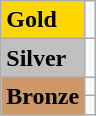<table class="wikitable">
<tr>
<td bgcolor="gold"><strong>Gold</strong></td>
<td></td>
</tr>
<tr>
<td bgcolor="silver"><strong>Silver</strong></td>
<td></td>
</tr>
<tr>
<td rowspan="2" bgcolor="#cc9966"><strong>Bronze</strong></td>
<td></td>
</tr>
<tr>
<td></td>
</tr>
</table>
